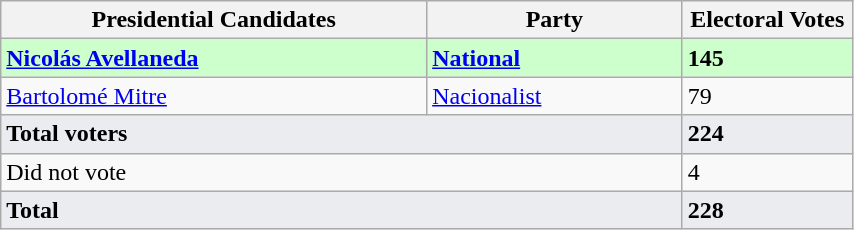<table class="wikitable" width="45%">
<tr>
<th width="50%">Presidential Candidates</th>
<th width="30%">Party</th>
<th width="20%">Electoral Votes</th>
</tr>
<tr style="background:#cfc;">
<td><strong><a href='#'>Nicolás Avellaneda</a></strong></td>
<td><strong><a href='#'>National</a></strong></td>
<td><strong>145</strong></td>
</tr>
<tr>
<td><a href='#'>Bartolomé Mitre</a></td>
<td><a href='#'>Nacionalist</a></td>
<td>79</td>
</tr>
<tr style="background:#EAECF0;">
<td colspan=2><strong>Total voters</strong></td>
<td><strong>224</strong></td>
</tr>
<tr>
<td colspan=2>Did not vote</td>
<td>4</td>
</tr>
<tr style="background:#EAECF0;">
<td colspan=2><strong>Total</strong></td>
<td><strong>228</strong></td>
</tr>
</table>
